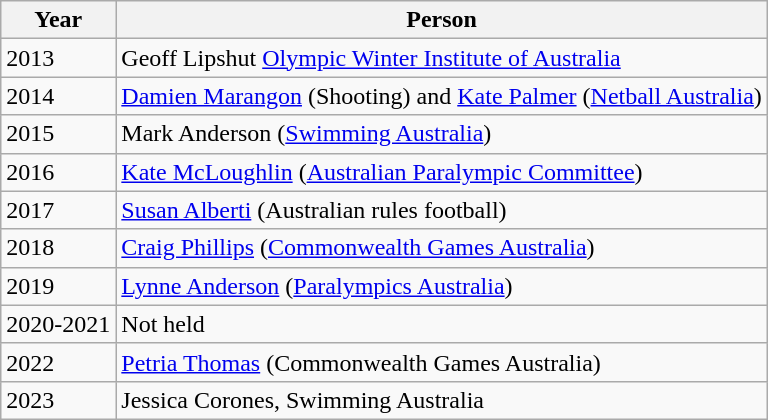<table class="wikitable">
<tr>
<th>Year</th>
<th>Person</th>
</tr>
<tr>
<td>2013</td>
<td>Geoff Lipshut <a href='#'>Olympic Winter Institute of Australia</a></td>
</tr>
<tr>
<td>2014</td>
<td><a href='#'>Damien Marangon</a> (Shooting) and <a href='#'>Kate Palmer</a> (<a href='#'>Netball Australia</a>)</td>
</tr>
<tr>
<td>2015</td>
<td>Mark Anderson (<a href='#'>Swimming Australia</a>)</td>
</tr>
<tr>
<td>2016</td>
<td><a href='#'>Kate McLoughlin</a> (<a href='#'>Australian Paralympic Committee</a>)</td>
</tr>
<tr>
<td>2017</td>
<td><a href='#'>Susan Alberti</a> (Australian rules football)</td>
</tr>
<tr>
<td>2018</td>
<td><a href='#'>Craig Phillips</a> (<a href='#'>Commonwealth Games Australia</a>)</td>
</tr>
<tr>
<td>2019</td>
<td><a href='#'>Lynne Anderson</a> (<a href='#'>Paralympics Australia</a>)</td>
</tr>
<tr>
<td>2020-2021</td>
<td>Not held</td>
</tr>
<tr>
<td>2022</td>
<td><a href='#'>Petria Thomas</a> (Commonwealth Games Australia)</td>
</tr>
<tr>
<td>2023</td>
<td>Jessica Corones, Swimming Australia</td>
</tr>
</table>
